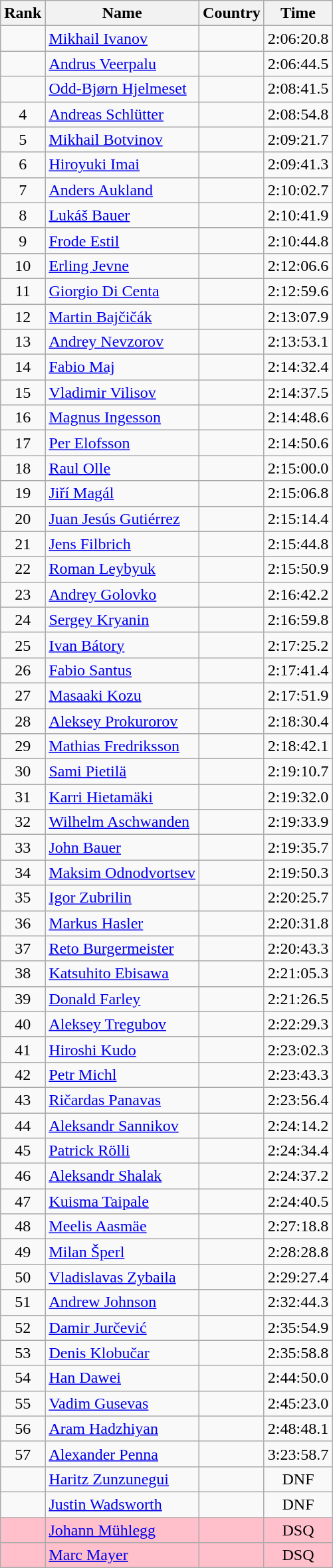<table class="wikitable sortable" style="text-align:center">
<tr>
<th>Rank</th>
<th>Name</th>
<th>Country</th>
<th>Time</th>
</tr>
<tr>
<td></td>
<td align="left"><a href='#'>Mikhail Ivanov</a></td>
<td align="left"></td>
<td>2:06:20.8</td>
</tr>
<tr>
<td></td>
<td align="left"><a href='#'>Andrus Veerpalu</a></td>
<td align="left"></td>
<td>2:06:44.5</td>
</tr>
<tr>
<td></td>
<td align="left"><a href='#'>Odd-Bjørn Hjelmeset</a></td>
<td align="left"></td>
<td>2:08:41.5</td>
</tr>
<tr>
<td>4</td>
<td align="left"><a href='#'>Andreas Schlütter</a></td>
<td align="left"></td>
<td>2:08:54.8</td>
</tr>
<tr>
<td>5</td>
<td align="left"><a href='#'>Mikhail Botvinov</a></td>
<td align="left"></td>
<td>2:09:21.7</td>
</tr>
<tr>
<td>6</td>
<td align="left"><a href='#'>Hiroyuki Imai</a></td>
<td align="left"></td>
<td>2:09:41.3</td>
</tr>
<tr>
<td>7</td>
<td align="left"><a href='#'>Anders Aukland</a></td>
<td align="left"></td>
<td>2:10:02.7</td>
</tr>
<tr>
<td>8</td>
<td align="left"><a href='#'>Lukáš Bauer</a></td>
<td align="left"></td>
<td>2:10:41.9</td>
</tr>
<tr>
<td>9</td>
<td align="left"><a href='#'>Frode Estil</a></td>
<td align="left"></td>
<td>2:10:44.8</td>
</tr>
<tr>
<td>10</td>
<td align="left"><a href='#'>Erling Jevne</a></td>
<td align="left"></td>
<td>2:12:06.6</td>
</tr>
<tr>
<td>11</td>
<td align="left"><a href='#'>Giorgio Di Centa</a></td>
<td align="left"></td>
<td>2:12:59.6</td>
</tr>
<tr>
<td>12</td>
<td align="left"><a href='#'>Martin Bajčičák</a></td>
<td align="left"></td>
<td>2:13:07.9</td>
</tr>
<tr>
<td>13</td>
<td align="left"><a href='#'>Andrey Nevzorov</a></td>
<td align="left"></td>
<td>2:13:53.1</td>
</tr>
<tr>
<td>14</td>
<td align="left"><a href='#'>Fabio Maj</a></td>
<td align="left"></td>
<td>2:14:32.4</td>
</tr>
<tr>
<td>15</td>
<td align="left"><a href='#'>Vladimir Vilisov</a></td>
<td align="left"></td>
<td>2:14:37.5</td>
</tr>
<tr>
<td>16</td>
<td align="left"><a href='#'>Magnus Ingesson</a></td>
<td align="left"></td>
<td>2:14:48.6</td>
</tr>
<tr>
<td>17</td>
<td align="left"><a href='#'>Per Elofsson</a></td>
<td align="left"></td>
<td>2:14:50.6</td>
</tr>
<tr>
<td>18</td>
<td align="left"><a href='#'>Raul Olle</a></td>
<td align="left"></td>
<td>2:15:00.0</td>
</tr>
<tr>
<td>19</td>
<td align="left"><a href='#'>Jiří Magál</a></td>
<td align="left"></td>
<td>2:15:06.8</td>
</tr>
<tr>
<td>20</td>
<td align="left"><a href='#'>Juan Jesús Gutiérrez</a></td>
<td align="left"></td>
<td>2:15:14.4</td>
</tr>
<tr>
<td>21</td>
<td align="left"><a href='#'>Jens Filbrich</a></td>
<td align="left"></td>
<td>2:15:44.8</td>
</tr>
<tr>
<td>22</td>
<td align="left"><a href='#'>Roman Leybyuk</a></td>
<td align="left"></td>
<td>2:15:50.9</td>
</tr>
<tr>
<td>23</td>
<td align="left"><a href='#'>Andrey Golovko</a></td>
<td align="left"></td>
<td>2:16:42.2</td>
</tr>
<tr>
<td>24</td>
<td align="left"><a href='#'>Sergey Kryanin</a></td>
<td align="left"></td>
<td>2:16:59.8</td>
</tr>
<tr>
<td>25</td>
<td align="left"><a href='#'>Ivan Bátory</a></td>
<td align="left"></td>
<td>2:17:25.2</td>
</tr>
<tr>
<td>26</td>
<td align="left"><a href='#'>Fabio Santus</a></td>
<td align="left"></td>
<td>2:17:41.4</td>
</tr>
<tr>
<td>27</td>
<td align="left"><a href='#'>Masaaki Kozu</a></td>
<td align="left"></td>
<td>2:17:51.9</td>
</tr>
<tr>
<td>28</td>
<td align="left"><a href='#'>Aleksey Prokurorov</a></td>
<td align="left"></td>
<td>2:18:30.4</td>
</tr>
<tr>
<td>29</td>
<td align="left"><a href='#'>Mathias Fredriksson</a></td>
<td align="left"></td>
<td>2:18:42.1</td>
</tr>
<tr>
<td>30</td>
<td align="left"><a href='#'>Sami Pietilä</a></td>
<td align="left"></td>
<td>2:19:10.7</td>
</tr>
<tr>
<td>31</td>
<td align="left"><a href='#'>Karri Hietamäki</a></td>
<td align="left"></td>
<td>2:19:32.0</td>
</tr>
<tr>
<td>32</td>
<td align="left"><a href='#'>Wilhelm Aschwanden</a></td>
<td align="left"></td>
<td>2:19:33.9</td>
</tr>
<tr>
<td>33</td>
<td align="left"><a href='#'>John Bauer</a></td>
<td align="left"></td>
<td>2:19:35.7</td>
</tr>
<tr>
<td>34</td>
<td align="left"><a href='#'>Maksim Odnodvortsev</a></td>
<td align="left"></td>
<td>2:19:50.3</td>
</tr>
<tr>
<td>35</td>
<td align="left"><a href='#'>Igor Zubrilin</a></td>
<td align="left"></td>
<td>2:20:25.7</td>
</tr>
<tr>
<td>36</td>
<td align="left"><a href='#'>Markus Hasler</a></td>
<td align="left"></td>
<td>2:20:31.8</td>
</tr>
<tr>
<td>37</td>
<td align="left"><a href='#'>Reto Burgermeister</a></td>
<td align="left"></td>
<td>2:20:43.3</td>
</tr>
<tr>
<td>38</td>
<td align="left"><a href='#'>Katsuhito Ebisawa</a></td>
<td align="left"></td>
<td>2:21:05.3</td>
</tr>
<tr>
<td>39</td>
<td align="left"><a href='#'>Donald Farley</a></td>
<td align="left"></td>
<td>2:21:26.5</td>
</tr>
<tr>
<td>40</td>
<td align="left"><a href='#'>Aleksey Tregubov</a></td>
<td align="left"></td>
<td>2:22:29.3</td>
</tr>
<tr>
<td>41</td>
<td align="left"><a href='#'>Hiroshi Kudo</a></td>
<td align="left"></td>
<td>2:23:02.3</td>
</tr>
<tr>
<td>42</td>
<td align="left"><a href='#'>Petr Michl</a></td>
<td align="left"></td>
<td>2:23:43.3</td>
</tr>
<tr>
<td>43</td>
<td align="left"><a href='#'>Ričardas Panavas</a></td>
<td align="left"></td>
<td>2:23:56.4</td>
</tr>
<tr>
<td>44</td>
<td align="left"><a href='#'>Aleksandr Sannikov</a></td>
<td align="left"></td>
<td>2:24:14.2</td>
</tr>
<tr>
<td>45</td>
<td align="left"><a href='#'>Patrick Rölli</a></td>
<td align="left"></td>
<td>2:24:34.4</td>
</tr>
<tr>
<td>46</td>
<td align="left"><a href='#'>Aleksandr Shalak</a></td>
<td align="left"></td>
<td>2:24:37.2</td>
</tr>
<tr>
<td>47</td>
<td align="left"><a href='#'>Kuisma Taipale</a></td>
<td align="left"></td>
<td>2:24:40.5</td>
</tr>
<tr>
<td>48</td>
<td align="left"><a href='#'>Meelis Aasmäe</a></td>
<td align="left"></td>
<td>2:27:18.8</td>
</tr>
<tr>
<td>49</td>
<td align="left"><a href='#'>Milan Šperl</a></td>
<td align="left"></td>
<td>2:28:28.8</td>
</tr>
<tr>
<td>50</td>
<td align="left"><a href='#'>Vladislavas Zybaila</a></td>
<td align="left"></td>
<td>2:29:27.4</td>
</tr>
<tr>
<td>51</td>
<td align="left"><a href='#'>Andrew Johnson</a></td>
<td align="left"></td>
<td>2:32:44.3</td>
</tr>
<tr>
<td>52</td>
<td align="left"><a href='#'>Damir Jurčević</a></td>
<td align="left"></td>
<td>2:35:54.9</td>
</tr>
<tr>
<td>53</td>
<td align="left"><a href='#'>Denis Klobučar</a></td>
<td align="left"></td>
<td>2:35:58.8</td>
</tr>
<tr>
<td>54</td>
<td align="left"><a href='#'>Han Dawei</a></td>
<td align="left"></td>
<td>2:44:50.0</td>
</tr>
<tr>
<td>55</td>
<td align="left"><a href='#'>Vadim Gusevas</a></td>
<td align="left"></td>
<td>2:45:23.0</td>
</tr>
<tr>
<td>56</td>
<td align="left"><a href='#'>Aram Hadzhiyan</a></td>
<td align="left"></td>
<td>2:48:48.1</td>
</tr>
<tr>
<td>57</td>
<td align="left"><a href='#'>Alexander Penna</a></td>
<td align="left"></td>
<td>3:23:58.7</td>
</tr>
<tr>
<td></td>
<td align="left"><a href='#'>Haritz Zunzunegui</a></td>
<td align="left"></td>
<td>DNF</td>
</tr>
<tr>
<td></td>
<td align="left"><a href='#'>Justin Wadsworth</a></td>
<td align="left"></td>
<td>DNF</td>
</tr>
<tr bgcolor=pink>
<td></td>
<td align="left"><a href='#'>Johann Mühlegg</a></td>
<td align="left"></td>
<td>DSQ</td>
</tr>
<tr bgcolor=pink>
<td></td>
<td align="left"><a href='#'>Marc Mayer</a></td>
<td align="left"></td>
<td>DSQ</td>
</tr>
</table>
